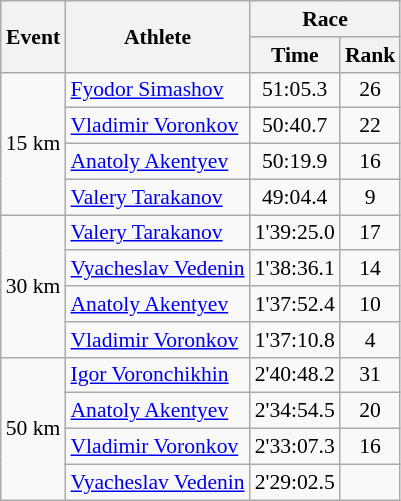<table class="wikitable" border="1" style="font-size:90%">
<tr>
<th rowspan=2>Event</th>
<th rowspan=2>Athlete</th>
<th colspan=2>Race</th>
</tr>
<tr>
<th>Time</th>
<th>Rank</th>
</tr>
<tr>
<td rowspan=4>15 km</td>
<td><a href='#'>Fyodor Simashov</a></td>
<td align=center>51:05.3</td>
<td align=center>26</td>
</tr>
<tr>
<td><a href='#'>Vladimir Voronkov</a></td>
<td align=center>50:40.7</td>
<td align=center>22</td>
</tr>
<tr>
<td><a href='#'>Anatoly Akentyev</a></td>
<td align=center>50:19.9</td>
<td align=center>16</td>
</tr>
<tr>
<td><a href='#'>Valery Tarakanov</a></td>
<td align=center>49:04.4</td>
<td align=center>9</td>
</tr>
<tr>
<td rowspan=4>30 km</td>
<td><a href='#'>Valery Tarakanov</a></td>
<td align=center>1'39:25.0</td>
<td align=center>17</td>
</tr>
<tr>
<td><a href='#'>Vyacheslav Vedenin</a></td>
<td align=center>1'38:36.1</td>
<td align=center>14</td>
</tr>
<tr>
<td><a href='#'>Anatoly Akentyev</a></td>
<td align=center>1'37:52.4</td>
<td align=center>10</td>
</tr>
<tr>
<td><a href='#'>Vladimir Voronkov</a></td>
<td align=center>1'37:10.8</td>
<td align=center>4</td>
</tr>
<tr>
<td rowspan=4>50 km</td>
<td><a href='#'>Igor Voronchikhin</a></td>
<td align=center>2'40:48.2</td>
<td align=center>31</td>
</tr>
<tr>
<td><a href='#'>Anatoly Akentyev</a></td>
<td align=center>2'34:54.5</td>
<td align=center>20</td>
</tr>
<tr>
<td><a href='#'>Vladimir Voronkov</a></td>
<td align=center>2'33:07.3</td>
<td align=center>16</td>
</tr>
<tr>
<td><a href='#'>Vyacheslav Vedenin</a></td>
<td align=center>2'29:02.5</td>
<td align=center></td>
</tr>
</table>
